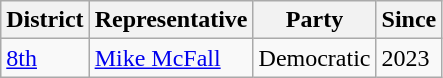<table class="wikitable">
<tr>
<th>District</th>
<th>Representative</th>
<th>Party</th>
<th>Since</th>
</tr>
<tr>
<td><a href='#'>8th</a></td>
<td><a href='#'>Mike McFall</a></td>
<td>Democratic</td>
<td>2023</td>
</tr>
</table>
